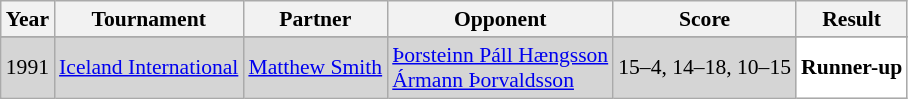<table class="sortable wikitable" style="font-size: 90%;">
<tr>
<th>Year</th>
<th>Tournament</th>
<th>Partner</th>
<th>Opponent</th>
<th>Score</th>
<th>Result</th>
</tr>
<tr>
</tr>
<tr style="background:#D5D5D5">
<td align="center">1991</td>
<td align="left"><a href='#'>Iceland International</a></td>
<td align="left"> <a href='#'>Matthew Smith</a></td>
<td align="left"> <a href='#'>Þorsteinn Páll Hængsson</a> <br>  <a href='#'>Ármann Þorvaldsson</a></td>
<td align="left">15–4, 14–18, 10–15</td>
<td style="text-align:left; background:white"> <strong>Runner-up</strong></td>
</tr>
</table>
